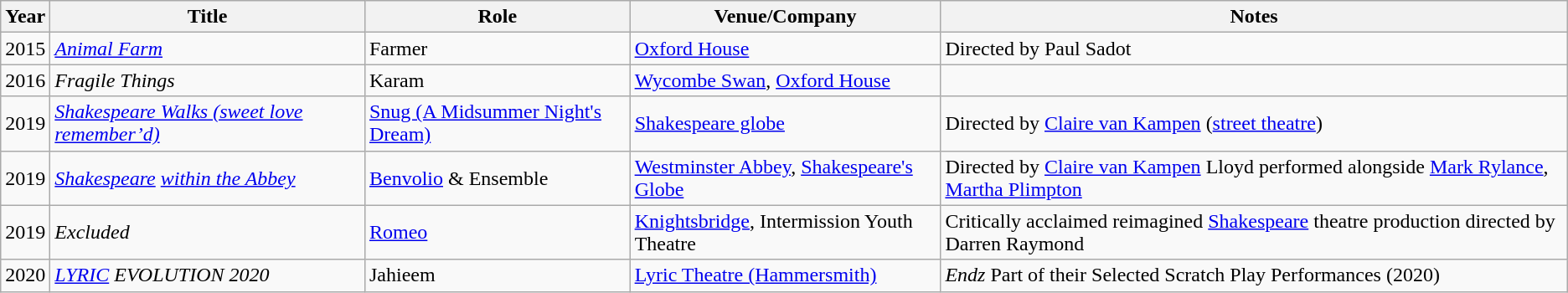<table class="wikitable">
<tr>
<th>Year</th>
<th>Title</th>
<th>Role</th>
<th>Venue/Company</th>
<th>Notes</th>
</tr>
<tr>
<td>2015</td>
<td><em><a href='#'>Animal Farm</a></em></td>
<td>Farmer</td>
<td><a href='#'>Oxford House</a></td>
<td>Directed by Paul Sadot</td>
</tr>
<tr>
<td>2016</td>
<td><em>Fragile Things</em></td>
<td>Karam</td>
<td><a href='#'>Wycombe Swan</a>, <a href='#'>Oxford House</a></td>
<td></td>
</tr>
<tr>
<td>2019</td>
<td><em><a href='#'>Shakespeare Walks (sweet love remember’d)</a> </em></td>
<td><a href='#'>Snug (A Midsummer Night's Dream)</a></td>
<td><a href='#'>Shakespeare globe</a></td>
<td>Directed by <a href='#'>Claire van Kampen</a> (<a href='#'>street theatre</a>)</td>
</tr>
<tr>
<td>2019</td>
<td><em><a href='#'>Shakespeare</a> <a href='#'>within the Abbey</a></em></td>
<td><a href='#'>Benvolio</a> & Ensemble</td>
<td><a href='#'>Westminster Abbey</a>, <a href='#'>Shakespeare's Globe</a></td>
<td>Directed by <a href='#'>Claire van Kampen</a> Lloyd performed alongside <a href='#'>Mark Rylance</a>, <a href='#'>Martha Plimpton</a></td>
</tr>
<tr>
<td>2019</td>
<td><em>Excluded</em></td>
<td><a href='#'>Romeo</a></td>
<td><a href='#'>Knightsbridge</a>, Intermission Youth Theatre</td>
<td>Critically acclaimed reimagined <a href='#'>Shakespeare</a> theatre production directed by Darren Raymond</td>
</tr>
<tr>
<td>2020</td>
<td><em> <a href='#'>LYRIC</a> EVOLUTION 2020</em></td>
<td>Jahieem</td>
<td><a href='#'>Lyric Theatre (Hammersmith)</a></td>
<td><em>Endz</em>  Part of their Selected Scratch Play Performances (2020)</td>
</tr>
</table>
